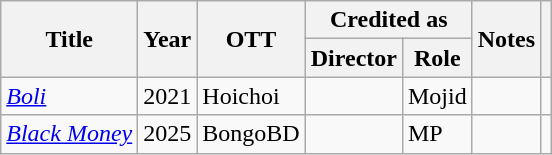<table class="wikitable plainrowheaders sortable" style="margin-right: 0;">
<tr>
<th rowspan="2" scope="col">Title</th>
<th ! rowspan="2" scope="col">Year</th>
<th ! rowspan="2" scope="col">OTT</th>
<th ! colspan="2" scope="col">Credited as</th>
<th ! rowspan="2" scope="col" class="unsortable">Notes</th>
<th ! rowspan="2" scope="col" class="unsortable"></th>
</tr>
<tr>
<th scope="col">Director</th>
<th scope="col">Role</th>
</tr>
<tr>
<td><em><a href='#'>Boli</a></em></td>
<td>2021</td>
<td>Hoichoi</td>
<td></td>
<td>Mojid</td>
<td></td>
<td style="text-align: center;"></td>
</tr>
<tr>
<td><em><a href='#'>Black Money</a></em></td>
<td>2025</td>
<td>BongoBD</td>
<td></td>
<td>MP</td>
<td></td>
<td></td>
</tr>
</table>
